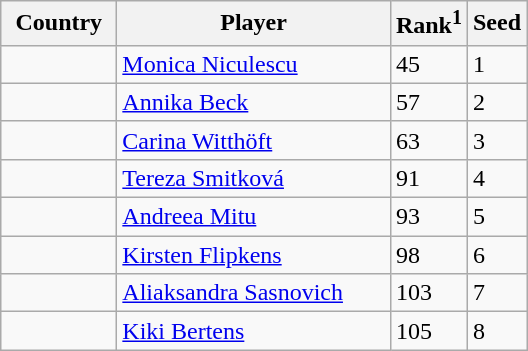<table class="sortable wikitable">
<tr>
<th width="70">Country</th>
<th width="175">Player</th>
<th>Rank<sup>1</sup></th>
<th>Seed</th>
</tr>
<tr>
<td></td>
<td><a href='#'>Monica Niculescu</a></td>
<td>45</td>
<td>1</td>
</tr>
<tr>
<td></td>
<td><a href='#'>Annika Beck</a></td>
<td>57</td>
<td>2</td>
</tr>
<tr>
<td></td>
<td><a href='#'>Carina Witthöft</a></td>
<td>63</td>
<td>3</td>
</tr>
<tr>
<td></td>
<td><a href='#'>Tereza Smitková</a></td>
<td>91</td>
<td>4</td>
</tr>
<tr>
<td></td>
<td><a href='#'>Andreea Mitu</a></td>
<td>93</td>
<td>5</td>
</tr>
<tr>
<td></td>
<td><a href='#'>Kirsten Flipkens</a></td>
<td>98</td>
<td>6</td>
</tr>
<tr>
<td></td>
<td><a href='#'>Aliaksandra Sasnovich</a></td>
<td>103</td>
<td>7</td>
</tr>
<tr>
<td></td>
<td><a href='#'>Kiki Bertens</a></td>
<td>105</td>
<td>8</td>
</tr>
</table>
